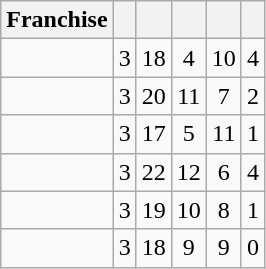<table class="wikitable" style="text-align:center;">
<tr>
<th>Franchise</th>
<th></th>
<th></th>
<th></th>
<th></th>
<th></th>
</tr>
<tr>
<td></td>
<td>3</td>
<td>18</td>
<td>4</td>
<td>10</td>
<td>4</td>
</tr>
<tr>
<td></td>
<td>3</td>
<td>20</td>
<td>11</td>
<td>7</td>
<td>2</td>
</tr>
<tr>
<td></td>
<td>3</td>
<td>17</td>
<td>5</td>
<td>11</td>
<td>1</td>
</tr>
<tr>
<td></td>
<td>3</td>
<td>22</td>
<td>12</td>
<td>6</td>
<td>4</td>
</tr>
<tr>
<td></td>
<td>3</td>
<td>19</td>
<td>10</td>
<td>8</td>
<td>1</td>
</tr>
<tr>
<td></td>
<td>3</td>
<td>18</td>
<td>9</td>
<td>9</td>
<td>0</td>
</tr>
</table>
